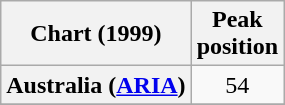<table class="wikitable sortable plainrowheaders">
<tr>
<th scope="col">Chart (1999)</th>
<th scope="col">Peak<br>position</th>
</tr>
<tr>
<th scope="row">Australia (<a href='#'>ARIA</a>)</th>
<td align="center">54</td>
</tr>
<tr>
</tr>
</table>
